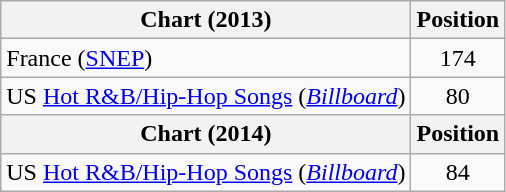<table class="wikitable">
<tr>
<th scope="col">Chart (2013)</th>
<th scope="col">Position</th>
</tr>
<tr>
<td>France (<a href='#'>SNEP</a>)</td>
<td style="text-align:center;">174</td>
</tr>
<tr>
<td>US <a href='#'>Hot R&B/Hip-Hop Songs</a> (<em><a href='#'>Billboard</a></em>)</td>
<td style="text-align:center;">80</td>
</tr>
<tr>
<th scope="col">Chart (2014)</th>
<th scope="col">Position</th>
</tr>
<tr>
<td>US <a href='#'>Hot R&B/Hip-Hop Songs</a> (<em><a href='#'>Billboard</a></em>)</td>
<td style="text-align:center;">84</td>
</tr>
</table>
